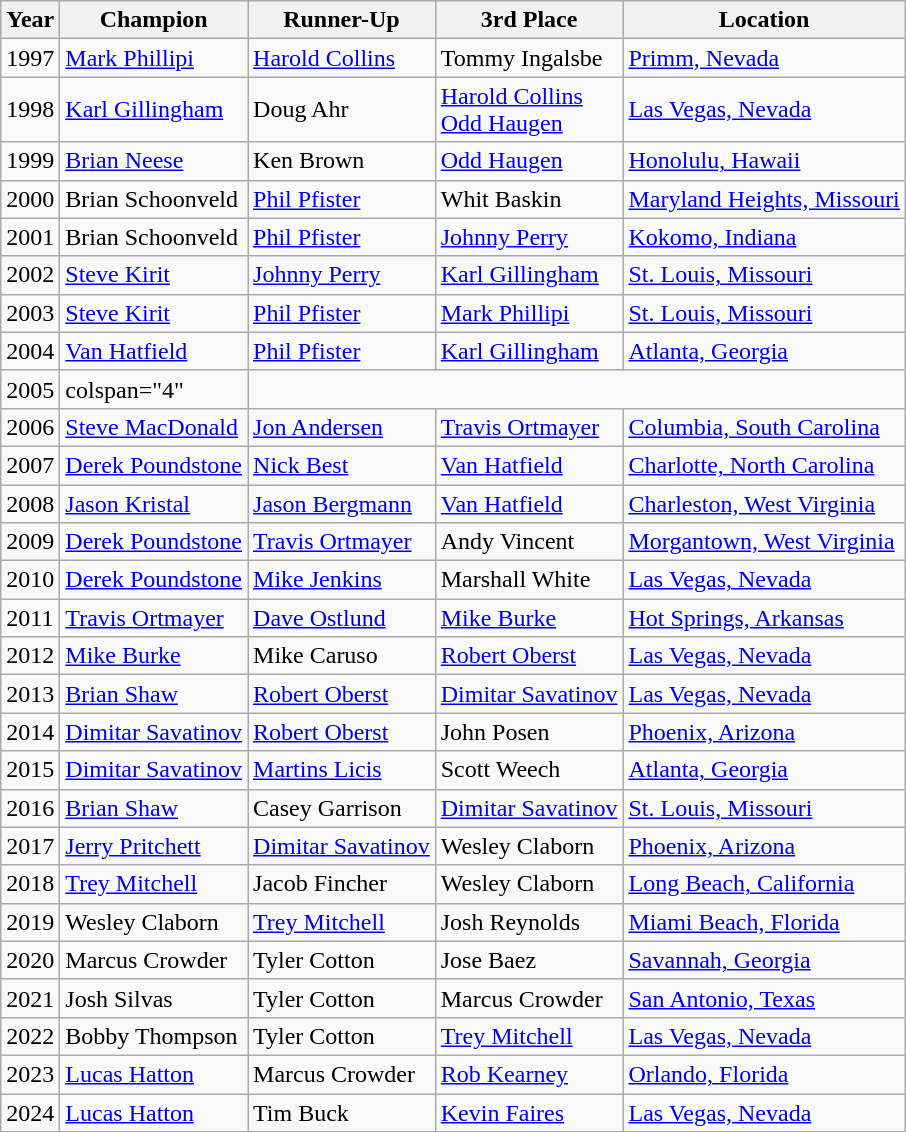<table class="wikitable">
<tr>
<th>Year</th>
<th>Champion</th>
<th>Runner-Up</th>
<th>3rd Place</th>
<th>Location</th>
</tr>
<tr>
<td>1997</td>
<td> <a href='#'>Mark Phillipi</a></td>
<td> <a href='#'>Harold Collins</a></td>
<td> Tommy Ingalsbe</td>
<td><a href='#'>Primm, Nevada</a></td>
</tr>
<tr>
<td>1998</td>
<td> <a href='#'>Karl Gillingham</a></td>
<td> Doug Ahr</td>
<td> <a href='#'>Harold Collins</a><br> <a href='#'>Odd Haugen</a></td>
<td><a href='#'>Las Vegas, Nevada</a></td>
</tr>
<tr>
<td>1999</td>
<td> <a href='#'>Brian Neese</a></td>
<td> Ken Brown</td>
<td> <a href='#'>Odd Haugen</a></td>
<td><a href='#'>Honolulu, Hawaii</a></td>
</tr>
<tr>
<td>2000</td>
<td> Brian Schoonveld</td>
<td> <a href='#'>Phil Pfister</a></td>
<td> Whit Baskin</td>
<td><a href='#'>Maryland Heights, Missouri</a></td>
</tr>
<tr>
<td>2001</td>
<td> Brian Schoonveld</td>
<td> <a href='#'>Phil Pfister</a></td>
<td> <a href='#'>Johnny Perry</a></td>
<td><a href='#'>Kokomo, Indiana</a></td>
</tr>
<tr>
<td>2002</td>
<td> <a href='#'>Steve Kirit</a></td>
<td> <a href='#'>Johnny Perry</a></td>
<td> <a href='#'>Karl Gillingham</a></td>
<td><a href='#'>St. Louis, Missouri</a></td>
</tr>
<tr>
<td>2003</td>
<td> <a href='#'>Steve Kirit</a></td>
<td> <a href='#'>Phil Pfister</a></td>
<td> <a href='#'>Mark Phillipi</a></td>
<td><a href='#'>St. Louis, Missouri</a></td>
</tr>
<tr>
<td>2004</td>
<td> <a href='#'>Van Hatfield</a></td>
<td> <a href='#'>Phil Pfister</a></td>
<td> <a href='#'>Karl Gillingham</a></td>
<td><a href='#'>Atlanta, Georgia</a></td>
</tr>
<tr>
<td>2005</td>
<td>colspan="4" </td>
</tr>
<tr>
<td>2006</td>
<td> <a href='#'>Steve MacDonald</a></td>
<td> <a href='#'>Jon Andersen</a></td>
<td> <a href='#'>Travis Ortmayer</a></td>
<td><a href='#'>Columbia, South Carolina</a></td>
</tr>
<tr>
<td>2007</td>
<td> <a href='#'>Derek Poundstone</a></td>
<td> <a href='#'>Nick Best</a></td>
<td> <a href='#'>Van Hatfield</a></td>
<td><a href='#'>Charlotte, North Carolina</a></td>
</tr>
<tr>
<td>2008</td>
<td> <a href='#'>Jason Kristal</a></td>
<td> <a href='#'>Jason Bergmann</a></td>
<td> <a href='#'>Van Hatfield</a></td>
<td><a href='#'>Charleston, West Virginia</a></td>
</tr>
<tr>
<td>2009</td>
<td> <a href='#'>Derek Poundstone</a></td>
<td> <a href='#'>Travis Ortmayer</a></td>
<td> Andy Vincent</td>
<td><a href='#'>Morgantown, West Virginia</a></td>
</tr>
<tr>
<td>2010</td>
<td> <a href='#'>Derek Poundstone</a></td>
<td> <a href='#'>Mike Jenkins</a></td>
<td> Marshall White</td>
<td><a href='#'>Las Vegas, Nevada</a></td>
</tr>
<tr>
<td>2011</td>
<td> <a href='#'>Travis Ortmayer</a></td>
<td> <a href='#'>Dave Ostlund</a></td>
<td> <a href='#'>Mike Burke</a></td>
<td><a href='#'>Hot Springs, Arkansas</a></td>
</tr>
<tr>
<td>2012</td>
<td> <a href='#'>Mike Burke</a></td>
<td> Mike Caruso</td>
<td> <a href='#'>Robert Oberst</a></td>
<td><a href='#'>Las Vegas, Nevada</a></td>
</tr>
<tr>
<td>2013</td>
<td> <a href='#'>Brian Shaw</a></td>
<td> <a href='#'>Robert Oberst</a></td>
<td> <a href='#'>Dimitar Savatinov</a></td>
<td><a href='#'>Las Vegas, Nevada</a></td>
</tr>
<tr>
<td>2014</td>
<td> <a href='#'>Dimitar Savatinov</a></td>
<td> <a href='#'>Robert Oberst</a></td>
<td> John Posen</td>
<td><a href='#'>Phoenix, Arizona</a></td>
</tr>
<tr>
<td>2015</td>
<td> <a href='#'>Dimitar Savatinov</a></td>
<td> <a href='#'>Martins Licis</a></td>
<td> Scott Weech</td>
<td><a href='#'>Atlanta, Georgia</a></td>
</tr>
<tr>
<td>2016</td>
<td> <a href='#'>Brian Shaw</a></td>
<td> Casey Garrison</td>
<td> <a href='#'>Dimitar Savatinov</a></td>
<td><a href='#'>St. Louis, Missouri</a></td>
</tr>
<tr>
<td>2017</td>
<td> <a href='#'>Jerry Pritchett</a></td>
<td> <a href='#'>Dimitar Savatinov</a></td>
<td> Wesley Claborn</td>
<td><a href='#'>Phoenix, Arizona</a></td>
</tr>
<tr>
<td>2018</td>
<td> <a href='#'>Trey Mitchell</a></td>
<td> Jacob Fincher</td>
<td> Wesley Claborn</td>
<td><a href='#'>Long Beach, California</a></td>
</tr>
<tr>
<td>2019</td>
<td> Wesley Claborn</td>
<td> <a href='#'>Trey Mitchell</a></td>
<td> Josh Reynolds</td>
<td><a href='#'>Miami Beach, Florida</a></td>
</tr>
<tr>
<td>2020</td>
<td> Marcus Crowder</td>
<td> Tyler Cotton</td>
<td> Jose Baez</td>
<td><a href='#'>Savannah, Georgia</a></td>
</tr>
<tr>
<td>2021</td>
<td> Josh Silvas</td>
<td> Tyler Cotton</td>
<td> Marcus Crowder</td>
<td><a href='#'>San Antonio, Texas</a></td>
</tr>
<tr>
<td>2022</td>
<td> Bobby Thompson</td>
<td> Tyler Cotton</td>
<td> <a href='#'>Trey Mitchell</a></td>
<td><a href='#'>Las Vegas, Nevada</a></td>
</tr>
<tr>
<td>2023</td>
<td> <a href='#'>Lucas Hatton</a></td>
<td> Marcus Crowder</td>
<td> <a href='#'>Rob Kearney</a></td>
<td><a href='#'>Orlando, Florida</a></td>
</tr>
<tr>
<td>2024</td>
<td> <a href='#'>Lucas Hatton</a></td>
<td> Tim Buck</td>
<td> <a href='#'>Kevin Faires</a></td>
<td><a href='#'>Las Vegas, Nevada</a></td>
</tr>
</table>
